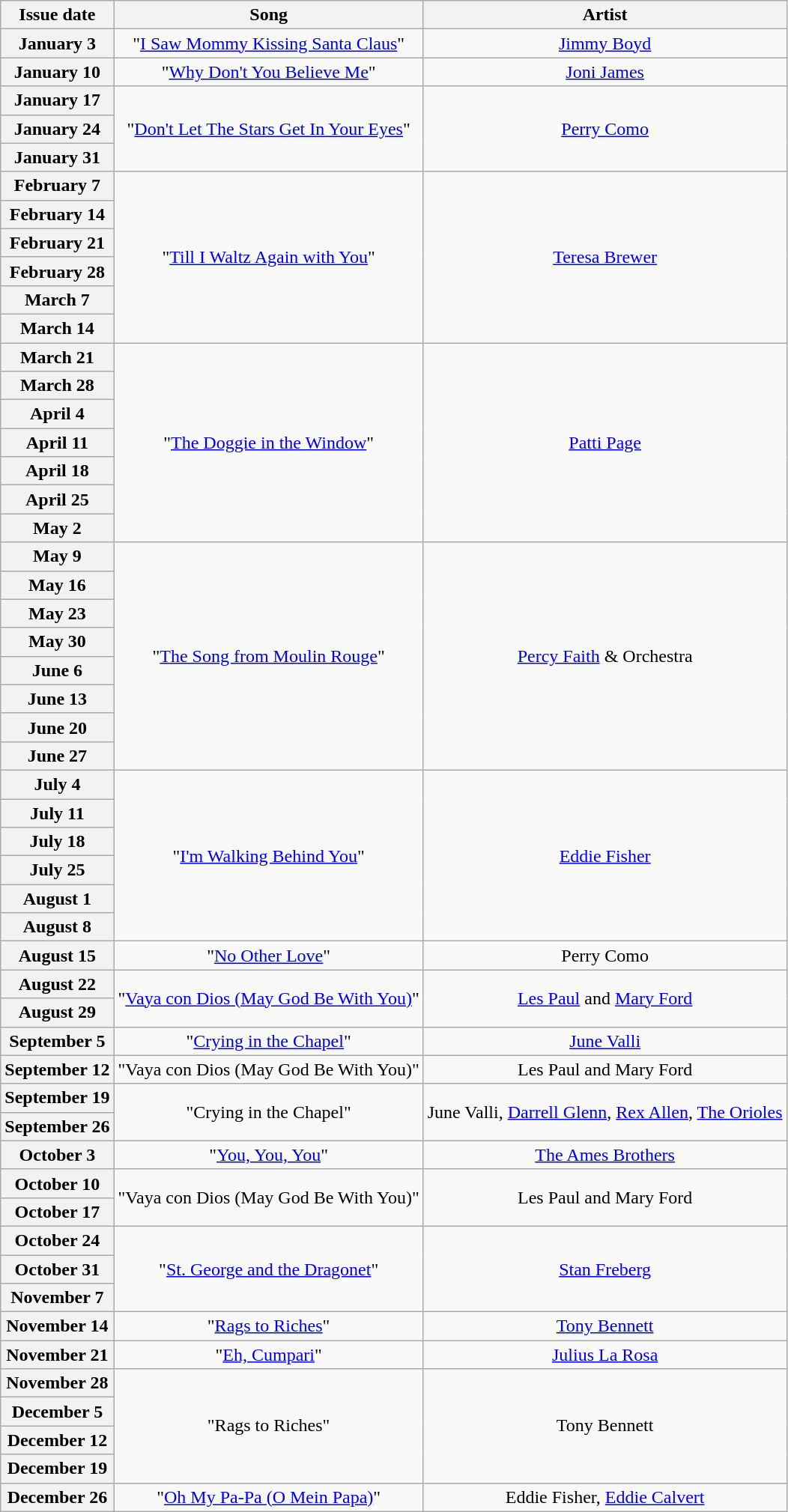<table class="wikitable plainrowheaders" style="text-align: center">
<tr>
<th>Issue date</th>
<th>Song</th>
<th>Artist</th>
</tr>
<tr>
<th scope="row">January 3</th>
<td>"<a href='#'>I Saw Mommy Kissing Santa Claus</a>"</td>
<td><a href='#'>Jimmy Boyd</a></td>
</tr>
<tr>
<th scope="row">January 10</th>
<td>"<a href='#'>Why Don't You Believe Me</a>"</td>
<td><a href='#'>Joni James</a></td>
</tr>
<tr>
<th scope="row">January 17</th>
<td rowspan=3>"<a href='#'>Don't Let The Stars Get In Your Eyes</a>"</td>
<td rowspan=3><a href='#'>Perry Como</a></td>
</tr>
<tr>
<th scope="row">January 24</th>
</tr>
<tr>
<th scope="row">January 31</th>
</tr>
<tr>
<th scope="row">February 7</th>
<td rowspan=6>"<a href='#'>Till I Waltz Again with You</a>"</td>
<td rowspan=6><a href='#'>Teresa Brewer</a></td>
</tr>
<tr>
<th scope="row">February 14</th>
</tr>
<tr>
<th scope="row">February 21</th>
</tr>
<tr>
<th scope="row">February 28</th>
</tr>
<tr>
<th scope="row">March 7</th>
</tr>
<tr>
<th scope="row">March 14</th>
</tr>
<tr>
<th scope="row">March 21</th>
<td rowspan=7>"<a href='#'>The Doggie in the Window</a>"</td>
<td rowspan=7><a href='#'>Patti Page</a></td>
</tr>
<tr>
<th scope="row">March 28</th>
</tr>
<tr>
<th scope="row">April 4</th>
</tr>
<tr>
<th scope="row">April 11</th>
</tr>
<tr>
<th scope="row">April 18</th>
</tr>
<tr>
<th scope="row">April 25</th>
</tr>
<tr>
<th scope="row">May 2</th>
</tr>
<tr>
<th scope="row">May 9</th>
<td rowspan=8>"<a href='#'>The Song from Moulin Rouge</a>"</td>
<td rowspan=8><a href='#'>Percy Faith</a> & Orchestra</td>
</tr>
<tr>
<th scope="row">May 16</th>
</tr>
<tr>
<th scope="row">May 23</th>
</tr>
<tr>
<th scope="row">May 30</th>
</tr>
<tr>
<th scope="row">June 6</th>
</tr>
<tr>
<th scope="row">June 13</th>
</tr>
<tr>
<th scope="row">June 20</th>
</tr>
<tr>
<th scope="row">June 27</th>
</tr>
<tr>
<th scope="row">July 4</th>
<td rowspan=6>"<a href='#'>I'm Walking Behind You</a>"</td>
<td rowspan=6><a href='#'>Eddie Fisher</a></td>
</tr>
<tr>
<th scope="row">July 11</th>
</tr>
<tr>
<th scope="row">July 18</th>
</tr>
<tr>
<th scope="row">July 25</th>
</tr>
<tr>
<th scope="row">August 1</th>
</tr>
<tr>
<th scope="row">August 8</th>
</tr>
<tr>
<th scope="row">August 15</th>
<td>"<a href='#'>No Other Love</a>"</td>
<td>Perry Como</td>
</tr>
<tr>
<th scope="row">August 22</th>
<td rowspan=2>"<a href='#'>Vaya con Dios (May God Be With You)</a>"</td>
<td rowspan=2><a href='#'>Les Paul</a> and <a href='#'>Mary Ford</a></td>
</tr>
<tr>
<th scope="row">August 29</th>
</tr>
<tr>
<th scope="row">September 5</th>
<td>"<a href='#'>Crying in the Chapel</a>"</td>
<td><a href='#'>June Valli</a></td>
</tr>
<tr>
<th scope="row">September 12</th>
<td>"Vaya con Dios (May God Be With You)"</td>
<td>Les Paul and Mary Ford</td>
</tr>
<tr>
<th scope="row">September 19</th>
<td rowspan=2>"Crying in the Chapel"</td>
<td rowspan=2>June Valli, <a href='#'>Darrell Glenn</a>, <a href='#'>Rex Allen</a>, <a href='#'>The Orioles</a></td>
</tr>
<tr>
<th scope="row">September 26</th>
</tr>
<tr>
<th scope="row">October 3</th>
<td>"<a href='#'>You, You, You</a>"</td>
<td><a href='#'>The Ames Brothers</a></td>
</tr>
<tr>
<th scope="row">October 10</th>
<td rowspan=2>"Vaya con Dios (May God Be With You)"</td>
<td rowspan=2>Les Paul and Mary Ford</td>
</tr>
<tr>
<th scope="row">October 17</th>
</tr>
<tr>
<th scope="row">October 24</th>
<td rowspan=3>"<a href='#'>St. George and the Dragonet</a>"</td>
<td rowspan=3><a href='#'>Stan Freberg</a></td>
</tr>
<tr>
<th scope="row">October 31</th>
</tr>
<tr>
<th scope="row">November 7</th>
</tr>
<tr>
<th scope="row">November 14</th>
<td>"<a href='#'>Rags to Riches</a>"</td>
<td><a href='#'>Tony Bennett</a></td>
</tr>
<tr>
<th scope="row">November 21</th>
<td>"<a href='#'>Eh, Cumpari</a>"</td>
<td><a href='#'>Julius La Rosa</a></td>
</tr>
<tr>
<th scope="row">November 28</th>
<td rowspan=4>"Rags to Riches"</td>
<td rowspan=4>Tony Bennett</td>
</tr>
<tr>
<th scope="row">December 5</th>
</tr>
<tr>
<th scope="row">December 12</th>
</tr>
<tr>
<th scope="row">December 19</th>
</tr>
<tr>
<th scope="row">December 26</th>
<td>"<a href='#'>Oh My Pa-Pa (O Mein Papa)</a>"</td>
<td>Eddie Fisher, <a href='#'>Eddie Calvert</a></td>
</tr>
</table>
